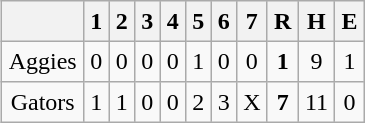<table align = right border="2" cellpadding="4" cellspacing="0" style="margin: 1em 1em 1em 1em; background: #F9F9F9; border: 1px #aaa solid; border-collapse: collapse;">
<tr align=center style="background: #F2F2F2;">
<th></th>
<th>1</th>
<th>2</th>
<th>3</th>
<th>4</th>
<th>5</th>
<th>6</th>
<th>7</th>
<th>R</th>
<th>H</th>
<th>E</th>
</tr>
<tr align=center>
<td>Aggies</td>
<td>0</td>
<td>0</td>
<td>0</td>
<td>0</td>
<td>1</td>
<td>0</td>
<td>0</td>
<td><strong>1</strong></td>
<td>9</td>
<td>1</td>
</tr>
<tr align=center>
<td>Gators</td>
<td>1</td>
<td>1</td>
<td>0</td>
<td>0</td>
<td>2</td>
<td>3</td>
<td>X</td>
<td><strong>7</strong></td>
<td>11</td>
<td>0</td>
</tr>
</table>
